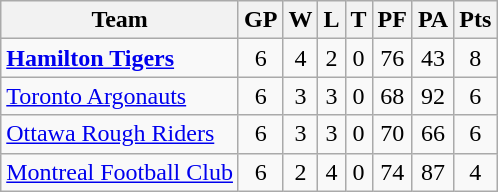<table class="wikitable">
<tr>
<th>Team</th>
<th>GP</th>
<th>W</th>
<th>L</th>
<th>T</th>
<th>PF</th>
<th>PA</th>
<th>Pts</th>
</tr>
<tr align="center">
<td align="left"><strong><a href='#'>Hamilton Tigers</a></strong></td>
<td>6</td>
<td>4</td>
<td>2</td>
<td>0</td>
<td>76</td>
<td>43</td>
<td>8</td>
</tr>
<tr align="center">
<td align="left"><a href='#'>Toronto Argonauts</a></td>
<td>6</td>
<td>3</td>
<td>3</td>
<td>0</td>
<td>68</td>
<td>92</td>
<td>6</td>
</tr>
<tr align="center">
<td align="left"><a href='#'>Ottawa Rough Riders</a></td>
<td>6</td>
<td>3</td>
<td>3</td>
<td>0</td>
<td>70</td>
<td>66</td>
<td>6</td>
</tr>
<tr align="center">
<td align="left"><a href='#'>Montreal Football Club</a></td>
<td>6</td>
<td>2</td>
<td>4</td>
<td>0</td>
<td>74</td>
<td>87</td>
<td>4</td>
</tr>
</table>
